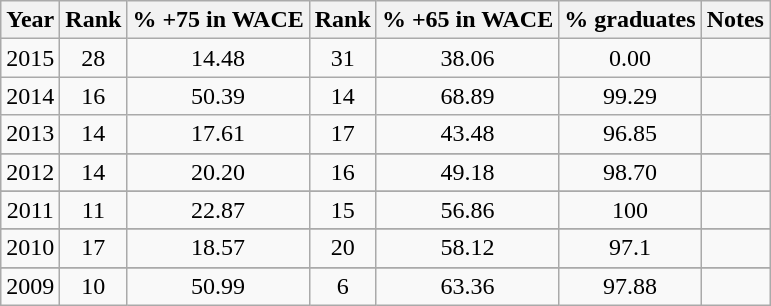<table class="wikitable sortable;" style="text-align:center;">
<tr>
<th>Year</th>
<th>Rank</th>
<th>% +75 in WACE</th>
<th>Rank</th>
<th>% +65 in WACE</th>
<th>% graduates</th>
<th>Notes</th>
</tr>
<tr>
<td>2015</td>
<td>28</td>
<td>14.48</td>
<td>31</td>
<td>38.06</td>
<td>0.00</td>
<td></td>
</tr>
<tr>
<td>2014</td>
<td>16</td>
<td>50.39</td>
<td>14</td>
<td>68.89</td>
<td>99.29</td>
<td></td>
</tr>
<tr>
<td>2013</td>
<td>14</td>
<td>17.61</td>
<td>17</td>
<td>43.48</td>
<td>96.85</td>
<td></td>
</tr>
<tr>
</tr>
<tr>
<td>2012</td>
<td>14</td>
<td>20.20</td>
<td>16</td>
<td>49.18</td>
<td>98.70</td>
<td></td>
</tr>
<tr>
</tr>
<tr>
<td>2011</td>
<td>11</td>
<td>22.87</td>
<td>15</td>
<td>56.86</td>
<td>100</td>
<td></td>
</tr>
<tr>
</tr>
<tr>
<td>2010</td>
<td>17</td>
<td>18.57</td>
<td>20</td>
<td>58.12</td>
<td>97.1</td>
<td></td>
</tr>
<tr>
</tr>
<tr>
<td>2009</td>
<td>10</td>
<td>50.99<br></td>
<td>6</td>
<td>63.36<br></td>
<td>97.88</td>
<td></td>
</tr>
</table>
